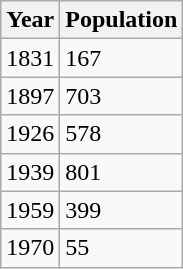<table class="wikitable">
<tr>
<th>Year</th>
<th>Population</th>
</tr>
<tr>
<td>1831</td>
<td>167</td>
</tr>
<tr>
<td>1897</td>
<td>703</td>
</tr>
<tr>
<td>1926</td>
<td>578</td>
</tr>
<tr>
<td>1939</td>
<td>801</td>
</tr>
<tr>
<td>1959</td>
<td>399</td>
</tr>
<tr>
<td>1970</td>
<td>55</td>
</tr>
</table>
